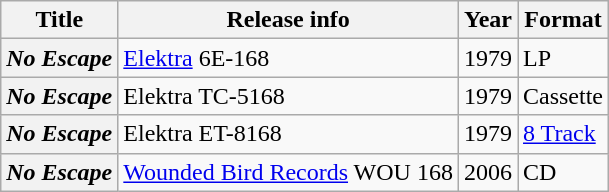<table class="wikitable plainrowheaders sortable">
<tr>
<th scope="col">Title</th>
<th scope="col">Release info</th>
<th scope="col">Year</th>
<th scope="col" class="unsortable">Format</th>
</tr>
<tr>
<th scope="row"><em>No Escape</em></th>
<td><a href='#'>Elektra</a> 6E-168</td>
<td>1979</td>
<td>LP</td>
</tr>
<tr>
<th scope="row"><em>No Escape</em></th>
<td>Elektra TC-5168</td>
<td>1979</td>
<td>Cassette</td>
</tr>
<tr>
<th scope="row"><em>No Escape</em></th>
<td>Elektra ET-8168</td>
<td>1979</td>
<td><a href='#'>8 Track</a> </td>
</tr>
<tr>
<th scope="row"><em>No Escape</em></th>
<td><a href='#'>Wounded Bird Records</a> WOU 168</td>
<td>2006</td>
<td>CD</td>
</tr>
</table>
